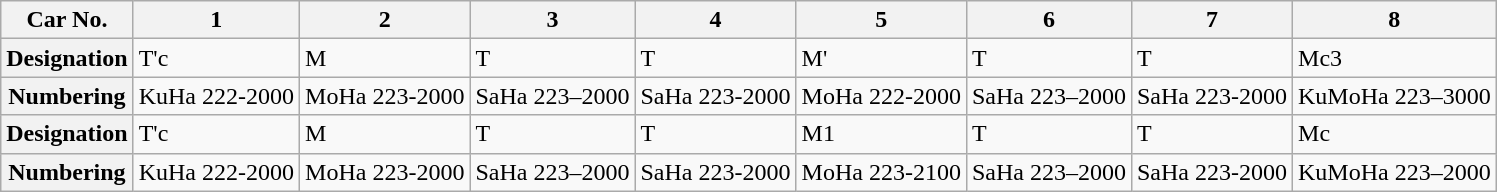<table class="wikitable">
<tr>
<th>Car No.</th>
<th>1</th>
<th>2</th>
<th>3</th>
<th>4</th>
<th>5</th>
<th>6</th>
<th>7</th>
<th>8</th>
</tr>
<tr>
<th>Designation</th>
<td>T'c</td>
<td>M</td>
<td>T</td>
<td>T</td>
<td>M'</td>
<td>T</td>
<td>T</td>
<td>Mc3</td>
</tr>
<tr>
<th>Numbering</th>
<td>KuHa 222-2000</td>
<td>MoHa 223-2000</td>
<td>SaHa 223–2000</td>
<td>SaHa 223-2000</td>
<td>MoHa 222-2000</td>
<td>SaHa 223–2000</td>
<td>SaHa 223-2000</td>
<td>KuMoHa 223–3000</td>
</tr>
<tr>
<th>Designation</th>
<td>T'c</td>
<td>M</td>
<td>T</td>
<td>T</td>
<td>M1</td>
<td>T</td>
<td>T</td>
<td>Mc</td>
</tr>
<tr>
<th>Numbering</th>
<td>KuHa 222-2000</td>
<td>MoHa 223-2000</td>
<td>SaHa 223–2000</td>
<td>SaHa 223-2000</td>
<td>MoHa 223-2100</td>
<td>SaHa 223–2000</td>
<td>SaHa 223-2000</td>
<td>KuMoHa 223–2000</td>
</tr>
</table>
